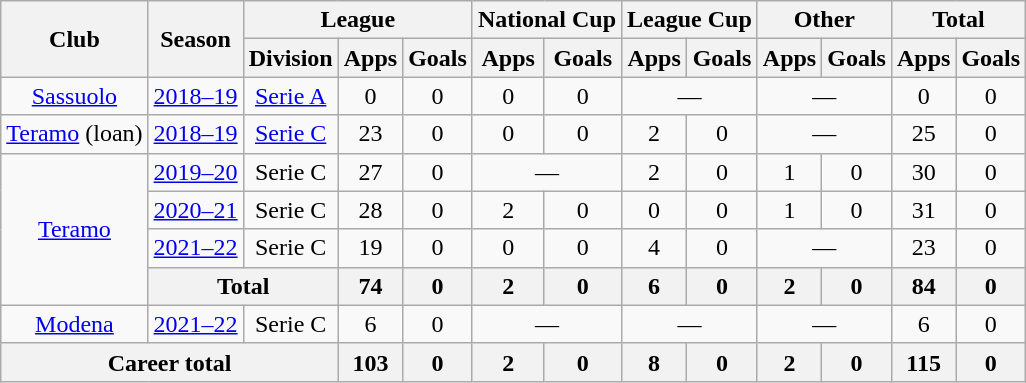<table class="wikitable" style="text-align:center">
<tr>
<th rowspan="2">Club</th>
<th rowspan="2">Season</th>
<th colspan="3">League</th>
<th colspan="2">National Cup</th>
<th colspan="2">League Cup</th>
<th colspan="2">Other</th>
<th colspan="2">Total</th>
</tr>
<tr>
<th>Division</th>
<th>Apps</th>
<th>Goals</th>
<th>Apps</th>
<th>Goals</th>
<th>Apps</th>
<th>Goals</th>
<th>Apps</th>
<th>Goals</th>
<th>Apps</th>
<th>Goals</th>
</tr>
<tr>
<td><a href='#'>Sassuolo</a></td>
<td><a href='#'>2018–19</a></td>
<td><a href='#'>Serie A</a></td>
<td>0</td>
<td>0</td>
<td>0</td>
<td>0</td>
<td colspan="2">—</td>
<td colspan="2">—</td>
<td>0</td>
<td>0</td>
</tr>
<tr>
<td><a href='#'>Teramo</a> (loan)</td>
<td><a href='#'>2018–19</a></td>
<td><a href='#'>Serie C</a></td>
<td>23</td>
<td>0</td>
<td>0</td>
<td>0</td>
<td>2</td>
<td>0</td>
<td colspan="2">—</td>
<td>25</td>
<td>0</td>
</tr>
<tr>
<td rowspan="4"><a href='#'>Teramo</a></td>
<td><a href='#'>2019–20</a></td>
<td>Serie C</td>
<td>27</td>
<td>0</td>
<td colspan="2">—</td>
<td>2</td>
<td>0</td>
<td>1</td>
<td>0</td>
<td>30</td>
<td>0</td>
</tr>
<tr>
<td><a href='#'>2020–21</a></td>
<td>Serie C</td>
<td>28</td>
<td>0</td>
<td>2</td>
<td>0</td>
<td>0</td>
<td>0</td>
<td>1</td>
<td>0</td>
<td>31</td>
<td>0</td>
</tr>
<tr>
<td><a href='#'>2021–22</a></td>
<td>Serie C</td>
<td>19</td>
<td>0</td>
<td>0</td>
<td>0</td>
<td>4</td>
<td>0</td>
<td colspan="2">—</td>
<td>23</td>
<td>0</td>
</tr>
<tr>
<th colspan="2">Total</th>
<th>74</th>
<th>0</th>
<th>2</th>
<th>0</th>
<th>6</th>
<th>0</th>
<th>2</th>
<th>0</th>
<th>84</th>
<th>0</th>
</tr>
<tr>
<td><a href='#'>Modena</a></td>
<td><a href='#'>2021–22</a></td>
<td>Serie C</td>
<td>6</td>
<td>0</td>
<td colspan="2">—</td>
<td colspan="2">—</td>
<td colspan="2">—</td>
<td>6</td>
<td>0</td>
</tr>
<tr>
<th colspan="3">Career total</th>
<th>103</th>
<th>0</th>
<th>2</th>
<th>0</th>
<th>8</th>
<th>0</th>
<th>2</th>
<th>0</th>
<th>115</th>
<th>0</th>
</tr>
</table>
